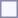<table style="border:1px solid #8888aa; background-color:#f7f8ff; padding:5px; font-size:95%; margin: 0px 12px 12px 0px;">
</table>
